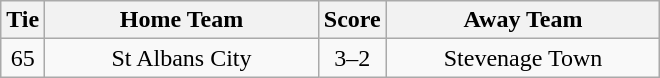<table class="wikitable" style="text-align:center;">
<tr>
<th width=20>Tie</th>
<th width=175>Home Team</th>
<th width=20>Score</th>
<th width=175>Away Team</th>
</tr>
<tr>
<td>65</td>
<td>St Albans City</td>
<td>3–2</td>
<td>Stevenage Town</td>
</tr>
</table>
